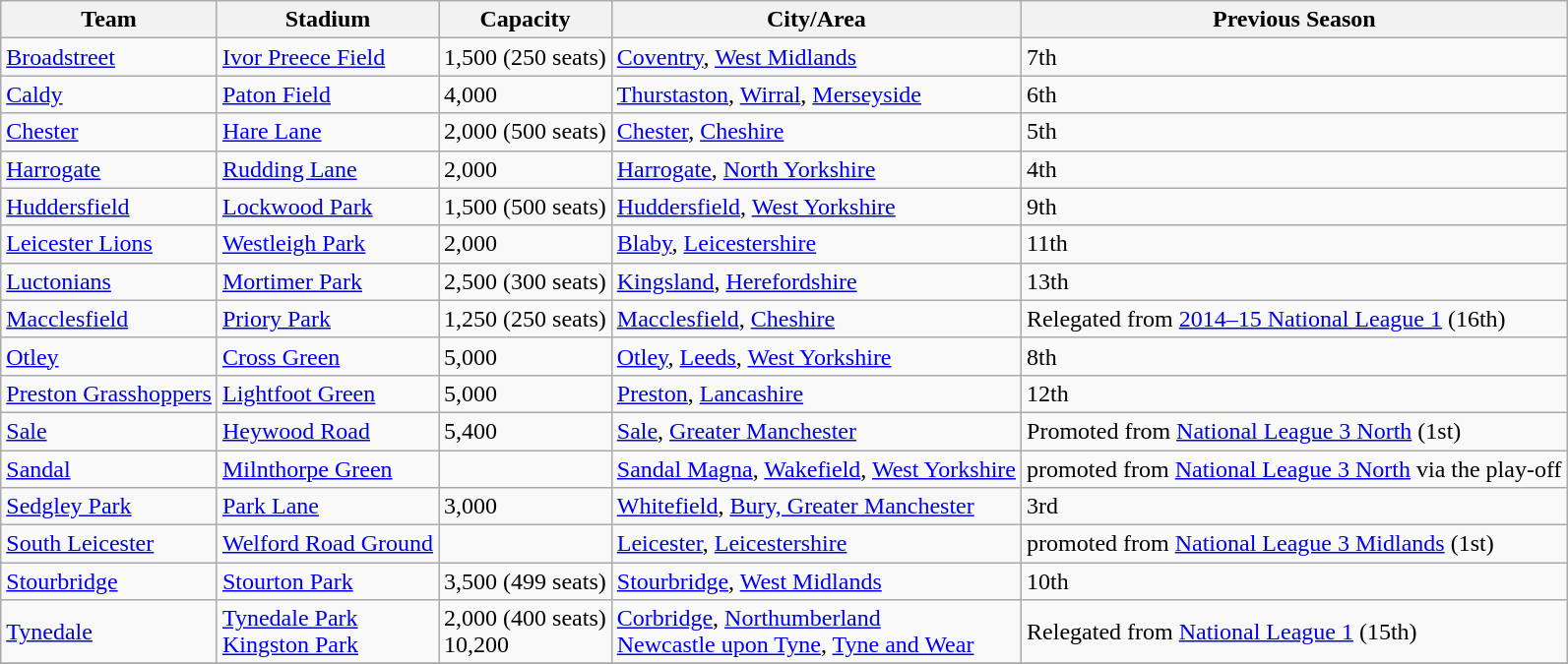<table class="wikitable sortable">
<tr>
<th>Team</th>
<th>Stadium</th>
<th>Capacity</th>
<th>City/Area</th>
<th>Previous Season</th>
</tr>
<tr>
<td><a href='#'>Broadstreet</a></td>
<td><a href='#'>Ivor Preece Field</a></td>
<td>1,500 (250 seats)</td>
<td><a href='#'>Coventry</a>, <a href='#'>West Midlands</a></td>
<td>7th</td>
</tr>
<tr>
<td><a href='#'>Caldy</a></td>
<td><a href='#'>Paton Field</a></td>
<td>4,000</td>
<td><a href='#'>Thurstaston</a>, <a href='#'>Wirral</a>, <a href='#'>Merseyside</a></td>
<td>6th</td>
</tr>
<tr>
<td><a href='#'>Chester</a></td>
<td><a href='#'>Hare Lane</a></td>
<td>2,000 (500 seats)</td>
<td><a href='#'>Chester</a>, <a href='#'>Cheshire</a></td>
<td>5th</td>
</tr>
<tr>
<td><a href='#'>Harrogate</a></td>
<td><a href='#'>Rudding Lane</a></td>
<td>2,000</td>
<td><a href='#'>Harrogate</a>, <a href='#'>North Yorkshire</a></td>
<td>4th</td>
</tr>
<tr>
<td><a href='#'>Huddersfield</a></td>
<td><a href='#'>Lockwood Park</a></td>
<td>1,500 (500 seats)</td>
<td><a href='#'>Huddersfield</a>, <a href='#'>West Yorkshire</a></td>
<td>9th</td>
</tr>
<tr>
<td><a href='#'>Leicester Lions</a></td>
<td><a href='#'>Westleigh Park</a></td>
<td>2,000</td>
<td><a href='#'>Blaby</a>, <a href='#'>Leicestershire</a></td>
<td>11th</td>
</tr>
<tr>
<td><a href='#'>Luctonians</a></td>
<td><a href='#'>Mortimer Park</a></td>
<td>2,500 (300 seats)</td>
<td><a href='#'>Kingsland</a>, <a href='#'>Herefordshire</a></td>
<td>13th</td>
</tr>
<tr>
<td><a href='#'>Macclesfield</a></td>
<td><a href='#'>Priory Park</a></td>
<td>1,250 (250 seats)</td>
<td><a href='#'>Macclesfield</a>, <a href='#'>Cheshire</a></td>
<td>Relegated from <a href='#'>2014–15 National League 1</a> (16th)</td>
</tr>
<tr>
<td><a href='#'>Otley</a></td>
<td><a href='#'>Cross Green</a></td>
<td>5,000</td>
<td><a href='#'>Otley</a>, <a href='#'>Leeds</a>, <a href='#'>West Yorkshire</a></td>
<td>8th</td>
</tr>
<tr>
<td><a href='#'>Preston Grasshoppers</a></td>
<td><a href='#'>Lightfoot Green</a></td>
<td>5,000</td>
<td><a href='#'>Preston</a>, <a href='#'>Lancashire</a></td>
<td>12th</td>
</tr>
<tr>
<td><a href='#'>Sale</a></td>
<td><a href='#'>Heywood Road</a></td>
<td>5,400</td>
<td><a href='#'>Sale</a>, <a href='#'>Greater Manchester</a></td>
<td>Promoted from <a href='#'>National League 3 North</a> (1st)</td>
</tr>
<tr>
<td><a href='#'>Sandal</a></td>
<td><a href='#'>Milnthorpe Green</a></td>
<td></td>
<td><a href='#'>Sandal Magna</a>, <a href='#'>Wakefield</a>, <a href='#'>West Yorkshire</a></td>
<td>promoted from <a href='#'>National League 3 North</a> via the play-off</td>
</tr>
<tr>
<td><a href='#'>Sedgley Park</a></td>
<td><a href='#'>Park Lane</a></td>
<td>3,000</td>
<td><a href='#'>Whitefield</a>, <a href='#'>Bury, Greater Manchester</a></td>
<td>3rd</td>
</tr>
<tr>
<td><a href='#'>South Leicester</a></td>
<td><a href='#'>Welford Road Ground</a></td>
<td></td>
<td><a href='#'>Leicester</a>, <a href='#'>Leicestershire</a></td>
<td>promoted from <a href='#'>National League 3 Midlands</a> (1st)</td>
</tr>
<tr>
<td><a href='#'>Stourbridge</a></td>
<td><a href='#'>Stourton Park</a></td>
<td>3,500 (499 seats)</td>
<td><a href='#'>Stourbridge</a>, <a href='#'>West Midlands</a></td>
<td>10th</td>
</tr>
<tr>
<td><a href='#'>Tynedale</a></td>
<td><a href='#'>Tynedale Park</a><br><a href='#'>Kingston Park</a></td>
<td>2,000 (400 seats)<br>10,200</td>
<td><a href='#'>Corbridge</a>, <a href='#'>Northumberland</a><br><a href='#'>Newcastle upon Tyne</a>, <a href='#'>Tyne and Wear</a></td>
<td>Relegated from <a href='#'>National League 1</a> (15th)</td>
</tr>
<tr>
</tr>
</table>
